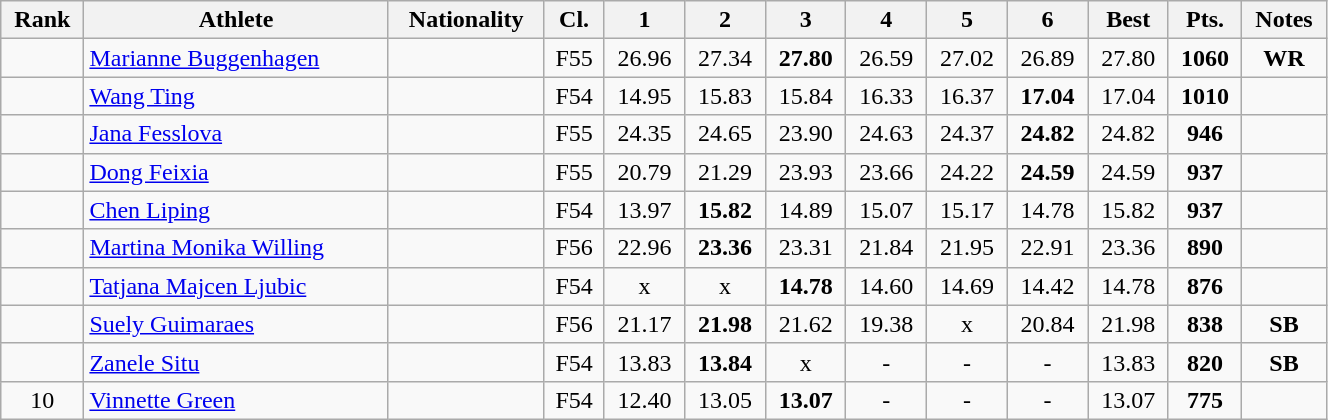<table class="wikitable sortable" style="text-align:center; width:70%;">
<tr>
<th>Rank</th>
<th>Athlete</th>
<th>Nationality</th>
<th>Cl.</th>
<th class="unsortable">1</th>
<th class="unsortable">2</th>
<th class="unsortable">3</th>
<th class="unsortable">4</th>
<th class="unsortable">5</th>
<th class="unsortable">6</th>
<th>Best</th>
<th>Pts.</th>
<th>Notes</th>
</tr>
<tr>
<td></td>
<td style="text-align:left;"><a href='#'>Marianne Buggenhagen</a></td>
<td style="text-align:left;"></td>
<td>F55</td>
<td>26.96</td>
<td>27.34</td>
<td><strong>27.80</strong></td>
<td>26.59</td>
<td>27.02</td>
<td>26.89</td>
<td>27.80</td>
<td><strong>1060</strong></td>
<td><strong>WR</strong></td>
</tr>
<tr>
<td></td>
<td style="text-align:left;"><a href='#'>Wang Ting</a></td>
<td style="text-align:left;"></td>
<td>F54</td>
<td>14.95</td>
<td>15.83</td>
<td>15.84</td>
<td>16.33</td>
<td>16.37</td>
<td><strong>17.04</strong></td>
<td>17.04</td>
<td><strong>1010</strong></td>
<td></td>
</tr>
<tr>
<td></td>
<td style="text-align:left;"><a href='#'>Jana Fesslova</a></td>
<td style="text-align:left;"></td>
<td>F55</td>
<td>24.35</td>
<td>24.65</td>
<td>23.90</td>
<td>24.63</td>
<td>24.37</td>
<td><strong>24.82</strong></td>
<td>24.82</td>
<td><strong>946</strong></td>
<td></td>
</tr>
<tr>
<td></td>
<td style="text-align:left;"><a href='#'>Dong Feixia</a></td>
<td style="text-align:left;"></td>
<td>F55</td>
<td>20.79</td>
<td>21.29</td>
<td>23.93</td>
<td>23.66</td>
<td>24.22</td>
<td><strong>24.59</strong></td>
<td>24.59</td>
<td><strong>937</strong></td>
<td></td>
</tr>
<tr>
<td></td>
<td style="text-align:left;"><a href='#'>Chen Liping</a></td>
<td style="text-align:left;"></td>
<td>F54</td>
<td>13.97</td>
<td><strong>15.82</strong></td>
<td>14.89</td>
<td>15.07</td>
<td>15.17</td>
<td>14.78</td>
<td>15.82</td>
<td><strong>937</strong></td>
<td></td>
</tr>
<tr>
<td></td>
<td style="text-align:left;"><a href='#'>Martina Monika Willing</a></td>
<td style="text-align:left;"></td>
<td>F56</td>
<td>22.96</td>
<td><strong>23.36</strong></td>
<td>23.31</td>
<td>21.84</td>
<td>21.95</td>
<td>22.91</td>
<td>23.36</td>
<td><strong>890</strong></td>
<td></td>
</tr>
<tr>
<td></td>
<td style="text-align:left;"><a href='#'>Tatjana Majcen Ljubic</a></td>
<td style="text-align:left;"></td>
<td>F54</td>
<td>x</td>
<td>x</td>
<td><strong>14.78</strong></td>
<td>14.60</td>
<td>14.69</td>
<td>14.42</td>
<td>14.78</td>
<td><strong>876</strong></td>
<td></td>
</tr>
<tr>
<td></td>
<td style="text-align:left;"><a href='#'>Suely Guimaraes</a></td>
<td style="text-align:left;"></td>
<td>F56</td>
<td>21.17</td>
<td><strong>21.98</strong></td>
<td>21.62</td>
<td>19.38</td>
<td>x</td>
<td>20.84</td>
<td>21.98</td>
<td><strong>838</strong></td>
<td><strong>SB</strong></td>
</tr>
<tr>
<td></td>
<td style="text-align:left;"><a href='#'>Zanele Situ</a></td>
<td style="text-align:left;"></td>
<td>F54</td>
<td>13.83</td>
<td><strong>13.84</strong></td>
<td>x</td>
<td>-</td>
<td>-</td>
<td>-</td>
<td>13.83</td>
<td><strong>820</strong></td>
<td><strong>SB</strong></td>
</tr>
<tr>
<td>10</td>
<td style="text-align:left;"><a href='#'>Vinnette Green</a></td>
<td style="text-align:left;"></td>
<td>F54</td>
<td>12.40</td>
<td>13.05</td>
<td><strong>13.07</strong></td>
<td>-</td>
<td>-</td>
<td>-</td>
<td>13.07</td>
<td><strong>775</strong></td>
<td></td>
</tr>
</table>
